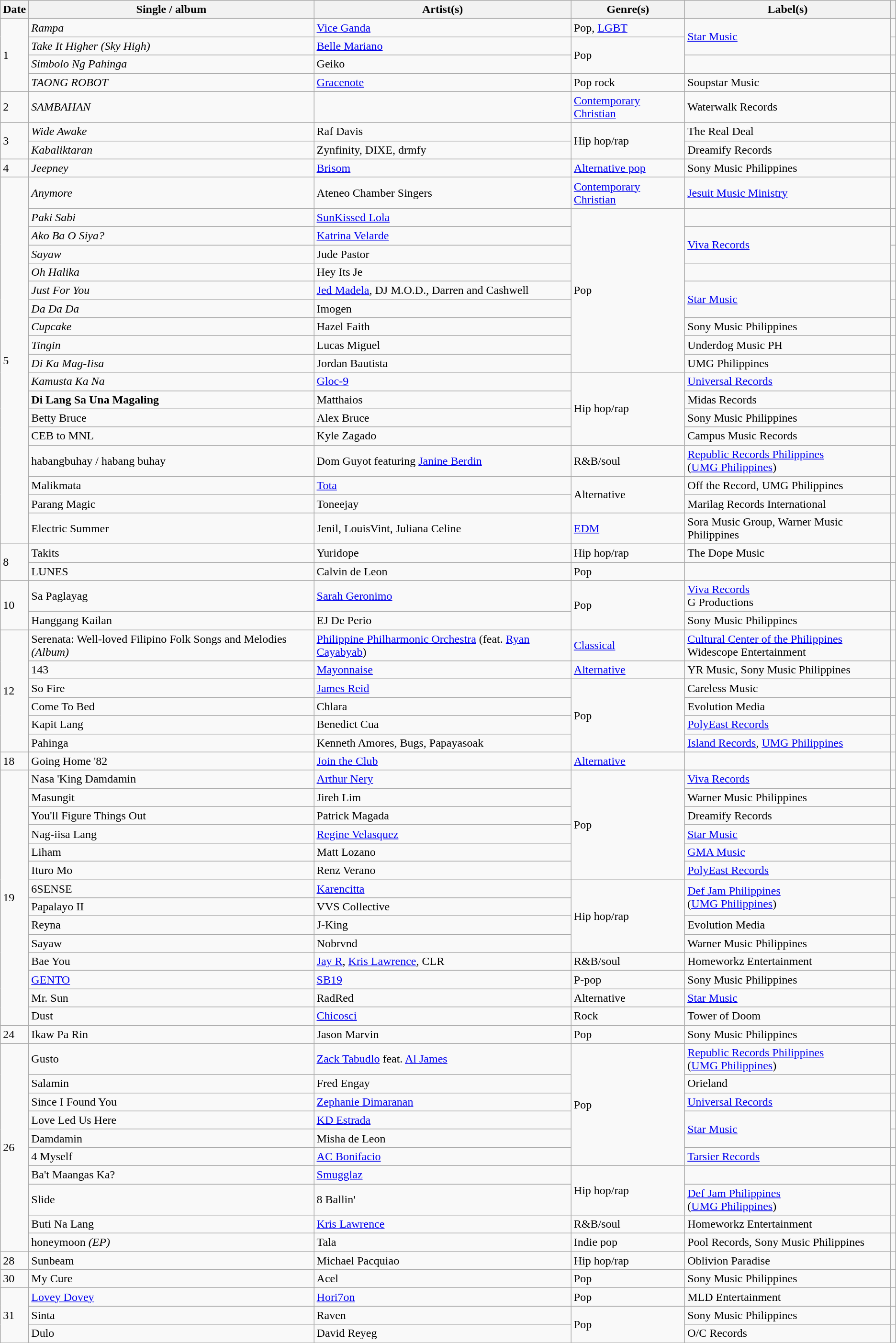<table class="wikitable">
<tr>
<th>Date</th>
<th>Single / album</th>
<th>Artist(s)</th>
<th>Genre(s)</th>
<th>Label(s)</th>
<th></th>
</tr>
<tr>
<td rowspan="4">1</td>
<td><em>Rampa</em></td>
<td><a href='#'>Vice Ganda</a></td>
<td>Pop, <a href='#'>LGBT</a></td>
<td rowspan="2"><a href='#'>Star Music</a></td>
<td></td>
</tr>
<tr>
<td><em>Take It Higher (Sky High)</em></td>
<td><a href='#'>Belle Mariano</a></td>
<td rowspan="2">Pop</td>
<td></td>
</tr>
<tr>
<td><em>Simbolo Ng Pahinga</em></td>
<td>Geiko</td>
<td></td>
<td></td>
</tr>
<tr>
<td><em>TAONG ROBOT</em></td>
<td><a href='#'>Gracenote</a></td>
<td>Pop rock</td>
<td>Soupstar Music</td>
<td></td>
</tr>
<tr>
<td>2</td>
<td><em>SAMBAHAN</em></td>
<td></td>
<td><a href='#'>Contemporary Christian</a></td>
<td>Waterwalk Records</td>
<td></td>
</tr>
<tr>
<td rowspan="2">3</td>
<td><em>Wide Awake</em></td>
<td>Raf Davis</td>
<td rowspan="2">Hip hop/rap</td>
<td>The Real Deal</td>
<td></td>
</tr>
<tr>
<td><em>Kabaliktaran</em></td>
<td>Zynfinity, DIXE, drmfy</td>
<td>Dreamify Records</td>
<td></td>
</tr>
<tr>
<td>4</td>
<td><em>Jeepney</em></td>
<td><a href='#'>Brisom</a></td>
<td><a href='#'>Alternative pop</a></td>
<td>Sony Music Philippines</td>
<td></td>
</tr>
<tr>
<td rowspan="18">5</td>
<td><em>Anymore</em></td>
<td>Ateneo Chamber Singers</td>
<td><a href='#'>Contemporary Christian</a></td>
<td><a href='#'>Jesuit Music Ministry</a></td>
<td></td>
</tr>
<tr>
<td><em>Paki Sabi</em></td>
<td><a href='#'>SunKissed Lola</a></td>
<td rowspan="9">Pop</td>
<td></td>
<td></td>
</tr>
<tr>
<td><em>Ako Ba O Siya?</em></td>
<td><a href='#'>Katrina Velarde</a></td>
<td rowspan="2"><a href='#'>Viva Records</a></td>
<td></td>
</tr>
<tr>
<td><em>Sayaw</em></td>
<td>Jude Pastor</td>
<td></td>
</tr>
<tr>
<td><em>Oh Halika</em></td>
<td>Hey Its Je</td>
<td></td>
<td></td>
</tr>
<tr>
<td><em>Just For You</em></td>
<td><a href='#'>Jed Madela</a>, DJ M.O.D., Darren and Cashwell</td>
<td rowspan="2"><a href='#'>Star Music</a></td>
<td></td>
</tr>
<tr>
<td><em>Da Da Da</em></td>
<td>Imogen</td>
<td></td>
</tr>
<tr>
<td><em>Cupcake</em></td>
<td>Hazel Faith</td>
<td>Sony Music Philippines</td>
<td></td>
</tr>
<tr>
<td><em>Tingin</em></td>
<td>Lucas Miguel</td>
<td>Underdog Music PH</td>
<td></td>
</tr>
<tr>
<td><em>Di Ka Mag-Iisa</em> </td>
<td>Jordan Bautista</td>
<td>UMG Philippines</td>
<td></td>
</tr>
<tr>
<td><em>Kamusta Ka Na</em></td>
<td><a href='#'>Gloc-9</a></td>
<td rowspan="4">Hip hop/rap</td>
<td><a href='#'>Universal Records</a></td>
<td></td>
</tr>
<tr>
<td><strong>Di Lang Sa Una Magaling<em></td>
<td>Matthaios</td>
<td>Midas Records</td>
<td></td>
</tr>
<tr>
<td></em>Betty Bruce<em></td>
<td>Alex Bruce</td>
<td>Sony Music Philippines</td>
<td></td>
</tr>
<tr>
<td></em>CEB to MNL<em></td>
<td>Kyle Zagado</td>
<td>Campus Music Records</td>
<td></td>
</tr>
<tr>
<td></em>habangbuhay / habang buhay<em></td>
<td>Dom Guyot featuring <a href='#'>Janine Berdin</a></td>
<td>R&B/soul</td>
<td><a href='#'>Republic Records Philippines</a><br>(<a href='#'>UMG Philippines</a>)</td>
<td></td>
</tr>
<tr>
<td></em>Malikmata<em></td>
<td><a href='#'>Tota</a></td>
<td rowspan="2">Alternative</td>
<td>Off the Record, UMG Philippines</td>
<td></td>
</tr>
<tr>
<td></em>Parang Magic<em></td>
<td>Toneejay</td>
<td>Marilag Records International</td>
<td></td>
</tr>
<tr>
<td></em>Electric Summer<em></td>
<td>Jenil, LouisVint, Juliana Celine</td>
<td><a href='#'>EDM</a></td>
<td>Sora Music Group, Warner Music Philippines</td>
<td></td>
</tr>
<tr>
<td rowspan="2">8</td>
<td></em>Takits<em></td>
<td>Yuridope</td>
<td>Hip hop/rap</td>
<td>The Dope Music</td>
<td></td>
</tr>
<tr>
<td></em>LUNES<em></td>
<td>Calvin de Leon</td>
<td>Pop</td>
<td></td>
<td></td>
</tr>
<tr>
<td rowspan="2">10</td>
<td></em>Sa Paglayag<em></td>
<td><a href='#'>Sarah Geronimo</a></td>
<td rowspan="2">Pop</td>
<td><a href='#'>Viva Records</a><br>G Productions</td>
</tr>
<tr>
<td></em>Hanggang Kailan<em></td>
<td>EJ De Perio</td>
<td>Sony Music Philippines</td>
<td></td>
</tr>
<tr>
<td rowspan="6">12</td>
<td></em>Serenata: Well-loved Filipino Folk Songs and Melodies<em> (Album)</td>
<td><a href='#'>Philippine Philharmonic Orchestra</a> (feat. <a href='#'>Ryan Cayabyab</a>)</td>
<td><a href='#'>Classical</a></td>
<td><a href='#'>Cultural Center of the Philippines</a><br>Widescope Entertainment</td>
<td></td>
</tr>
<tr>
<td></em>143<em></td>
<td><a href='#'>Mayonnaise</a></td>
<td><a href='#'>Alternative</a></td>
<td>YR Music, Sony Music Philippines</td>
<td></td>
</tr>
<tr>
<td></em>So Fire<em></td>
<td><a href='#'>James Reid</a></td>
<td rowspan="4">Pop</td>
<td>Careless Music</td>
<td></td>
</tr>
<tr>
<td></em>Come To Bed<em></td>
<td>Chlara</td>
<td>Evolution Media</td>
<td></td>
</tr>
<tr>
<td></em>Kapit Lang<em></td>
<td>Benedict Cua</td>
<td><a href='#'>PolyEast Records</a></td>
<td></td>
</tr>
<tr>
<td></em>Pahinga<em></td>
<td>Kenneth Amores, Bugs, Papayasoak</td>
<td><a href='#'>Island Records</a>, <a href='#'>UMG Philippines</a></td>
<td></td>
</tr>
<tr>
<td>18</td>
<td></em>Going Home '82<em></td>
<td><a href='#'>Join the Club</a></td>
<td><a href='#'>Alternative</a></td>
<td></td>
<td></td>
</tr>
<tr>
<td rowspan="14">19</td>
<td></em>Nasa 'King Damdamin<em></td>
<td><a href='#'>Arthur Nery</a></td>
<td rowspan="6">Pop</td>
<td><a href='#'>Viva Records</a></td>
<td></td>
</tr>
<tr>
<td></em>Masungit<em></td>
<td>Jireh Lim</td>
<td>Warner Music Philippines</td>
<td></td>
</tr>
<tr>
<td></em>You'll Figure Things Out<em></td>
<td>Patrick Magada</td>
<td>Dreamify Records</td>
</tr>
<tr>
<td></em>Nag-iisa Lang<em></td>
<td><a href='#'>Regine Velasquez</a></td>
<td><a href='#'>Star Music</a></td>
<td></td>
</tr>
<tr>
<td></em>Liham<em></td>
<td>Matt Lozano</td>
<td><a href='#'>GMA Music</a></td>
<td></td>
</tr>
<tr>
<td></em>Ituro Mo<em></td>
<td>Renz Verano</td>
<td><a href='#'>PolyEast Records</a></td>
<td></td>
</tr>
<tr>
<td></em>6SENSE<em></td>
<td><a href='#'>Karencitta</a></td>
<td rowspan="4">Hip hop/rap</td>
<td rowspan="2"><a href='#'>Def Jam Philippines</a><br>(<a href='#'>UMG Philippines</a>)</td>
<td></td>
</tr>
<tr>
<td></em>Papalayo II<em></td>
<td>VVS Collective</td>
<td></td>
</tr>
<tr>
<td></em>Reyna<em></td>
<td>J-King</td>
<td>Evolution Media</td>
<td></td>
</tr>
<tr>
<td></em>Sayaw<em></td>
<td>Nobrvnd</td>
<td>Warner Music Philippines</td>
<td></td>
</tr>
<tr>
<td></em>Bae You<em></td>
<td><a href='#'>Jay R</a>, <a href='#'>Kris Lawrence</a>, CLR</td>
<td>R&B/soul</td>
<td>Homeworkz Entertainment</td>
<td></td>
</tr>
<tr>
<td></em><a href='#'>GENTO</a><em></td>
<td><a href='#'>SB19</a></td>
<td>P-pop</td>
<td>Sony Music Philippines</td>
<td></td>
</tr>
<tr>
<td></em>Mr. Sun<em></td>
<td>RadRed</td>
<td>Alternative</td>
<td><a href='#'>Star Music</a></td>
<td></td>
</tr>
<tr>
<td></em>Dust<em></td>
<td><a href='#'>Chicosci</a></td>
<td>Rock</td>
<td>Tower of Doom</td>
<td></td>
</tr>
<tr>
<td>24</td>
<td></em>Ikaw Pa Rin<em></td>
<td>Jason Marvin</td>
<td>Pop</td>
<td>Sony Music Philippines</td>
<td></td>
</tr>
<tr>
<td rowspan="10">26</td>
<td></em>Gusto<em></td>
<td><a href='#'>Zack Tabudlo</a> feat. <a href='#'>Al James</a></td>
<td rowspan="6">Pop</td>
<td><a href='#'>Republic Records Philippines</a><br>(<a href='#'>UMG Philippines</a>)</td>
<td></td>
</tr>
<tr>
<td></em>Salamin<em></td>
<td>Fred Engay</td>
<td>Orieland</td>
<td></td>
</tr>
<tr>
<td></em>Since I Found You<em></td>
<td><a href='#'>Zephanie Dimaranan</a></td>
<td><a href='#'>Universal Records</a></td>
</tr>
<tr>
<td></em>Love Led Us Here<em></td>
<td><a href='#'>KD Estrada</a></td>
<td rowspan="2"><a href='#'>Star Music</a></td>
<td></td>
</tr>
<tr>
<td></em>Damdamin<em></td>
<td>Misha de Leon</td>
<td></td>
</tr>
<tr>
<td></em>4 Myself<em></td>
<td><a href='#'>AC Bonifacio</a></td>
<td><a href='#'>Tarsier Records</a></td>
<td></td>
</tr>
<tr>
<td></em>Ba't Maangas Ka?<em></td>
<td><a href='#'>Smugglaz</a></td>
<td rowspan="2">Hip hop/rap</td>
<td></td>
<td></td>
</tr>
<tr>
<td></em>Slide<em></td>
<td>8 Ballin'</td>
<td><a href='#'>Def Jam Philippines</a><br>(<a href='#'>UMG Philippines</a>)</td>
<td></td>
</tr>
<tr>
<td></em>Buti Na Lang<em></td>
<td><a href='#'>Kris Lawrence</a></td>
<td>R&B/soul</td>
<td>Homeworkz Entertainment</td>
<td></td>
</tr>
<tr>
<td></em>honeymoon<em> (EP)</td>
<td>Tala</td>
<td>Indie pop</td>
<td>Pool Records, Sony Music Philippines</td>
<td></td>
</tr>
<tr>
<td>28</td>
<td></em>Sunbeam<em></td>
<td>Michael Pacquiao</td>
<td>Hip hop/rap</td>
<td>Oblivion Paradise</td>
<td></td>
</tr>
<tr>
<td>30</td>
<td></em>My Cure<em></td>
<td>Acel</td>
<td>Pop</td>
<td>Sony Music Philippines</td>
<td></td>
</tr>
<tr>
<td rowspan="3">31</td>
<td></em><a href='#'>Lovey Dovey</a><em></td>
<td><a href='#'>Hori7on</a></td>
<td>Pop</td>
<td>MLD Entertainment</td>
<td></td>
</tr>
<tr>
<td></em>Sinta<em></td>
<td>Raven</td>
<td rowspan="2">Pop</td>
<td>Sony Music Philippines</td>
<td></td>
</tr>
<tr>
<td></em>Dulo<em></td>
<td>David Reyeg</td>
<td>O/C Records</td>
<td></td>
</tr>
</table>
